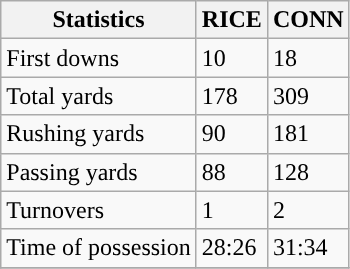<table class="wikitable" style="float: left;">
<tr>
<th>Statistics</th>
<th>RICE</th>
<th>CONN</th>
</tr>
<tr>
<td>First downs</td>
<td>10</td>
<td>18</td>
</tr>
<tr>
<td>Total yards</td>
<td>178</td>
<td>309</td>
</tr>
<tr>
<td>Rushing yards</td>
<td>90</td>
<td>181</td>
</tr>
<tr>
<td>Passing yards</td>
<td>88</td>
<td>128</td>
</tr>
<tr>
<td>Turnovers</td>
<td>1</td>
<td>2</td>
</tr>
<tr>
<td>Time of possession</td>
<td>28:26</td>
<td>31:34</td>
</tr>
<tr>
</tr>
</table>
